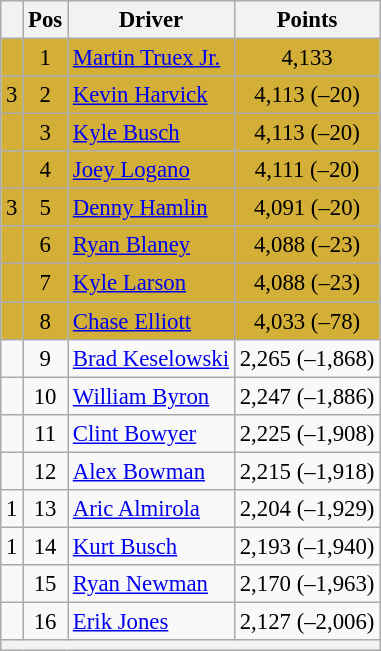<table class="wikitable" style="font-size: 95%">
<tr>
<th></th>
<th>Pos</th>
<th>Driver</th>
<th>Points</th>
</tr>
<tr style="background:#D4AF37;">
<td align="left"></td>
<td style="text-align:center;">1</td>
<td><a href='#'>Martin Truex Jr.</a></td>
<td style="text-align:center;">4,133</td>
</tr>
<tr style="background:#D4AF37;">
<td align="left"> 3</td>
<td style="text-align:center;">2</td>
<td><a href='#'>Kevin Harvick</a></td>
<td style="text-align:center;">4,113 (–20)</td>
</tr>
<tr style="background:#D4AF37;">
<td align="left"></td>
<td style="text-align:center;">3</td>
<td><a href='#'>Kyle Busch</a></td>
<td style="text-align:center;">4,113 (–20)</td>
</tr>
<tr style="background:#D4AF37;">
<td align="left"></td>
<td style="text-align:center;">4</td>
<td><a href='#'>Joey Logano</a></td>
<td style="text-align:center;">4,111 (–20)</td>
</tr>
<tr style="background:#D4AF37;">
<td align="left"> 3</td>
<td style="text-align:center;">5</td>
<td><a href='#'>Denny Hamlin</a></td>
<td style="text-align:center;">4,091 (–20)</td>
</tr>
<tr style="background:#D4AF37;">
<td align="left"></td>
<td style="text-align:center;">6</td>
<td><a href='#'>Ryan Blaney</a></td>
<td style="text-align:center;">4,088 (–23)</td>
</tr>
<tr style="background:#D4AF37;">
<td align="left"></td>
<td style="text-align:center;">7</td>
<td><a href='#'>Kyle Larson</a></td>
<td style="text-align:center;">4,088 (–23)</td>
</tr>
<tr style="background:#D4AF37;">
<td align="left"></td>
<td style="text-align:center;">8</td>
<td><a href='#'>Chase Elliott</a></td>
<td style="text-align:center;">4,033 (–78)</td>
</tr>
<tr>
<td align="left"></td>
<td style="text-align:center;">9</td>
<td><a href='#'>Brad Keselowski</a></td>
<td style="text-align:center;">2,265 (–1,868)</td>
</tr>
<tr>
<td align="left"></td>
<td style="text-align:center;">10</td>
<td><a href='#'>William Byron</a></td>
<td style="text-align:center;">2,247 (–1,886)</td>
</tr>
<tr>
<td align="left"></td>
<td style="text-align:center;">11</td>
<td><a href='#'>Clint Bowyer</a></td>
<td style="text-align:center;">2,225 (–1,908)</td>
</tr>
<tr>
<td align="left"></td>
<td style="text-align:center;">12</td>
<td><a href='#'>Alex Bowman</a></td>
<td style="text-align:center;">2,215 (–1,918)</td>
</tr>
<tr>
<td align="left"> 1</td>
<td style="text-align:center;">13</td>
<td><a href='#'>Aric Almirola</a></td>
<td style="text-align:center;">2,204 (–1,929)</td>
</tr>
<tr>
<td align="left"> 1</td>
<td style="text-align:center;">14</td>
<td><a href='#'>Kurt Busch</a></td>
<td style="text-align:center;">2,193 (–1,940)</td>
</tr>
<tr>
<td align="left"></td>
<td style="text-align:center;">15</td>
<td><a href='#'>Ryan Newman</a></td>
<td style="text-align:center;">2,170 (–1,963)</td>
</tr>
<tr>
<td align="left"></td>
<td style="text-align:center;">16</td>
<td><a href='#'>Erik Jones</a></td>
<td style="text-align:center;">2,127 (–2,006)</td>
</tr>
<tr class="sortbottom">
<th colspan="9"></th>
</tr>
</table>
